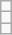<table class="wikitable">
<tr>
<td></td>
</tr>
<tr>
<td></td>
</tr>
<tr>
<td></td>
</tr>
</table>
